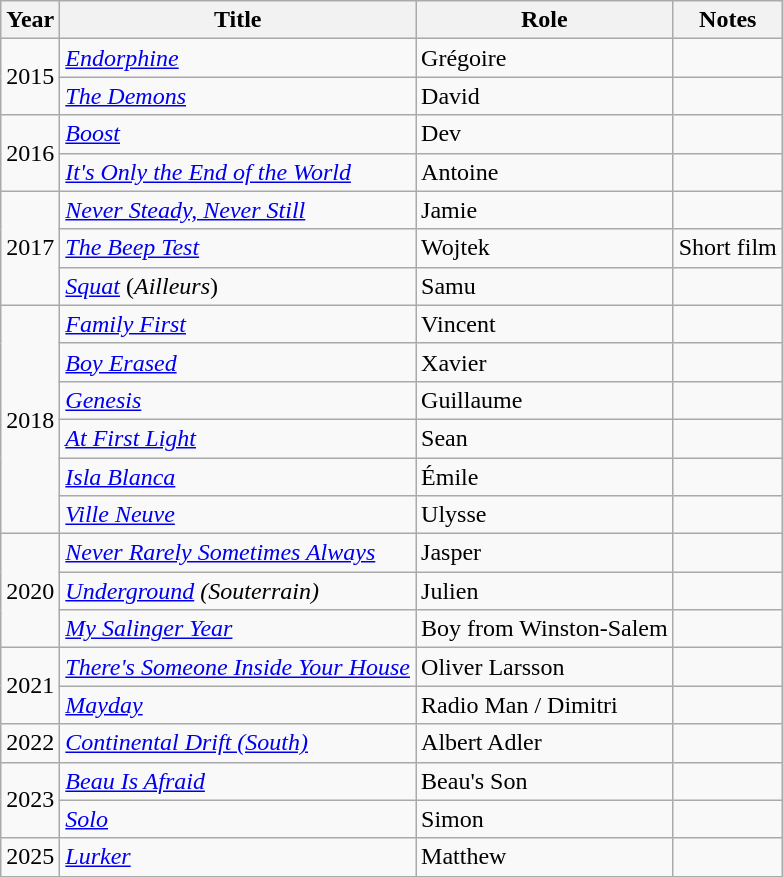<table class="wikitable sortable">
<tr>
<th>Year</th>
<th>Title</th>
<th>Role</th>
<th class="unsortable">Notes</th>
</tr>
<tr>
<td rowspan="2">2015</td>
<td><em><a href='#'>Endorphine</a></em></td>
<td>Grégoire</td>
<td></td>
</tr>
<tr>
<td data-sort-value="Demons, The"><em><a href='#'>The Demons</a></em></td>
<td>David</td>
<td></td>
</tr>
<tr>
<td rowspan="2">2016</td>
<td><em><a href='#'>Boost</a></em></td>
<td>Dev</td>
<td></td>
</tr>
<tr>
<td><em><a href='#'>It's Only the End of the World</a></em></td>
<td>Antoine</td>
<td></td>
</tr>
<tr>
<td rowspan="3">2017</td>
<td><em><a href='#'>Never Steady, Never Still</a></em></td>
<td>Jamie</td>
<td></td>
</tr>
<tr>
<td data-sort-value="Beep Test, The"><em><a href='#'>The Beep Test</a></em></td>
<td>Wojtek</td>
<td>Short film</td>
</tr>
<tr>
<td><em><a href='#'>Squat</a></em> (<em>Ailleurs</em>)</td>
<td>Samu</td>
<td></td>
</tr>
<tr>
<td rowspan="6">2018</td>
<td><em><a href='#'>Family First</a></em></td>
<td>Vincent</td>
<td></td>
</tr>
<tr>
<td><em><a href='#'>Boy Erased</a></em></td>
<td>Xavier</td>
<td></td>
</tr>
<tr>
<td><em><a href='#'>Genesis</a></em></td>
<td>Guillaume</td>
<td></td>
</tr>
<tr>
<td><em><a href='#'>At First Light</a></em></td>
<td>Sean</td>
<td></td>
</tr>
<tr>
<td><em><a href='#'>Isla Blanca</a></em></td>
<td>Émile</td>
<td></td>
</tr>
<tr>
<td><em><a href='#'>Ville Neuve</a></em></td>
<td>Ulysse</td>
<td></td>
</tr>
<tr>
<td rowspan="3">2020</td>
<td><em><a href='#'>Never Rarely Sometimes Always</a></em></td>
<td>Jasper</td>
<td></td>
</tr>
<tr>
<td><em><a href='#'>Underground</a> (Souterrain)</em></td>
<td>Julien</td>
<td></td>
</tr>
<tr>
<td><em><a href='#'>My Salinger Year</a></em></td>
<td>Boy from Winston-Salem</td>
<td></td>
</tr>
<tr>
<td rowspan="2">2021</td>
<td><em><a href='#'>There's Someone Inside Your House</a></em></td>
<td>Oliver Larsson</td>
<td></td>
</tr>
<tr>
<td><em><a href='#'>Mayday</a></em></td>
<td>Radio Man / Dimitri</td>
<td></td>
</tr>
<tr>
<td>2022</td>
<td><em><a href='#'>Continental Drift (South)</a></em></td>
<td>Albert Adler</td>
<td></td>
</tr>
<tr>
<td rowspan="2">2023</td>
<td><em><a href='#'>Beau Is Afraid</a></em></td>
<td>Beau's Son</td>
<td></td>
</tr>
<tr>
<td><em><a href='#'>Solo</a></em></td>
<td>Simon</td>
<td></td>
</tr>
<tr>
<td>2025</td>
<td><em><a href='#'>Lurker</a></em></td>
<td>Matthew</td>
<td></td>
</tr>
</table>
